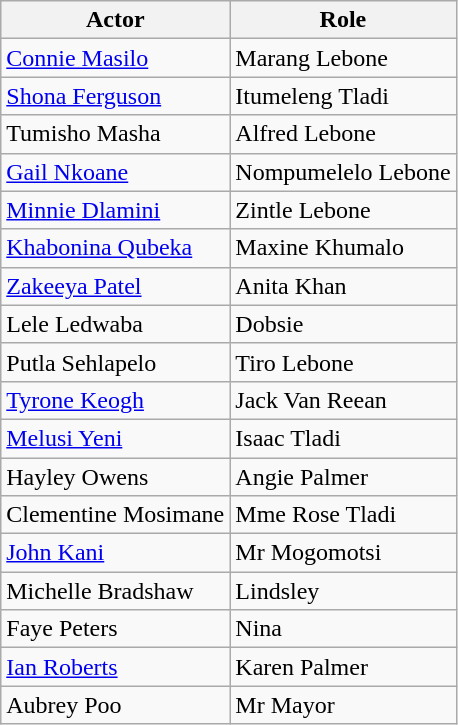<table class="wikitable">
<tr>
<th>Actor</th>
<th>Role</th>
</tr>
<tr>
<td><a href='#'>Connie Masilo</a></td>
<td>Marang Lebone</td>
</tr>
<tr>
<td><a href='#'>Shona Ferguson</a></td>
<td>Itumeleng Tladi</td>
</tr>
<tr>
<td>Tumisho Masha</td>
<td>Alfred Lebone</td>
</tr>
<tr>
<td><a href='#'>Gail Nkoane</a></td>
<td>Nompumelelo Lebone</td>
</tr>
<tr>
<td><a href='#'>Minnie Dlamini</a></td>
<td>Zintle Lebone</td>
</tr>
<tr>
<td><a href='#'>Khabonina Qubeka</a></td>
<td>Maxine Khumalo</td>
</tr>
<tr>
<td><a href='#'>Zakeeya Patel</a></td>
<td>Anita Khan</td>
</tr>
<tr>
<td>Lele Ledwaba</td>
<td>Dobsie</td>
</tr>
<tr>
<td>Putla Sehlapelo</td>
<td>Tiro Lebone</td>
</tr>
<tr>
<td><a href='#'>Tyrone Keogh</a></td>
<td>Jack Van Reean</td>
</tr>
<tr>
<td><a href='#'>Melusi Yeni</a></td>
<td>Isaac Tladi</td>
</tr>
<tr>
<td>Hayley Owens</td>
<td>Angie Palmer</td>
</tr>
<tr>
<td>Clementine Mosimane</td>
<td>Mme Rose Tladi</td>
</tr>
<tr>
<td><a href='#'>John Kani</a></td>
<td>Mr Mogomotsi</td>
</tr>
<tr>
<td>Michelle Bradshaw</td>
<td>Lindsley</td>
</tr>
<tr>
<td>Faye Peters</td>
<td>Nina</td>
</tr>
<tr>
<td><a href='#'>Ian Roberts</a></td>
<td>Karen Palmer</td>
</tr>
<tr>
<td>Aubrey Poo</td>
<td>Mr Mayor</td>
</tr>
</table>
